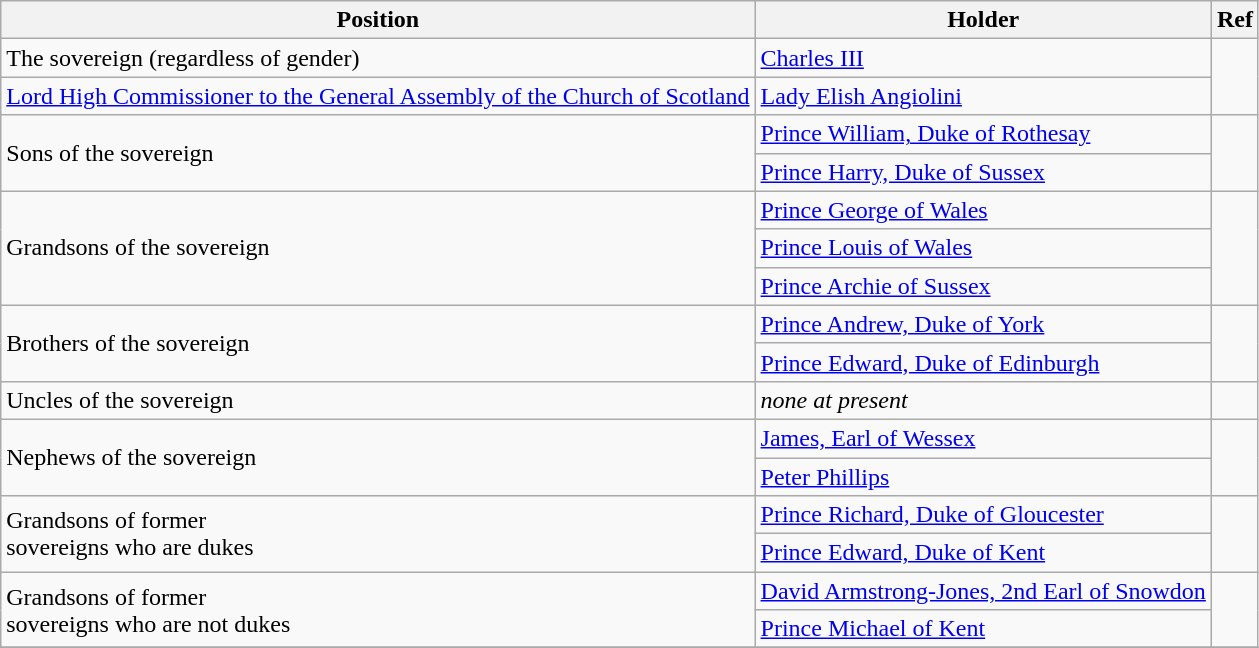<table class="wikitable">
<tr>
<th>Position</th>
<th>Holder</th>
<th>Ref</th>
</tr>
<tr>
<td>The sovereign (regardless of gender)</td>
<td> <a href='#'>Charles III</a></td>
</tr>
<tr>
<td><a href='#'>Lord High Commissioner to the General Assembly of the Church of Scotland</a><br> </td>
<td><a href='#'>Lady Elish Angiolini</a></td>
</tr>
<tr>
<td rowspan=2>Sons of the sovereign</td>
<td> <a href='#'>Prince William, Duke of Rothesay</a></td>
<td rowspan=2></td>
</tr>
<tr>
<td> <a href='#'>Prince Harry, Duke of Sussex</a></td>
</tr>
<tr>
<td rowspan=3>Grandsons of the sovereign</td>
<td> <a href='#'>Prince George of Wales</a></td>
<td rowspan=3></td>
</tr>
<tr>
<td> <a href='#'>Prince Louis of Wales</a></td>
</tr>
<tr>
<td> <a href='#'>Prince Archie of Sussex</a></td>
</tr>
<tr>
<td rowspan=2>Brothers of the sovereign</td>
<td> <a href='#'>Prince Andrew, Duke of York</a></td>
<td rowspan=2></td>
</tr>
<tr>
<td> <a href='#'>Prince Edward, Duke of Edinburgh</a></td>
</tr>
<tr>
<td>Uncles of the sovereign</td>
<td><em>none at present</em></td>
<td></td>
</tr>
<tr>
<td rowspan=2>Nephews of the sovereign</td>
<td> <a href='#'>James, Earl of Wessex</a></td>
<td rowspan=2></td>
</tr>
<tr>
<td><a href='#'>Peter Phillips</a></td>
</tr>
<tr>
<td rowspan=2>Grandsons of former<br>sovereigns who are dukes</td>
<td> <a href='#'>Prince Richard, Duke of Gloucester</a></td>
<td rowspan=2></td>
</tr>
<tr>
<td> <a href='#'>Prince Edward, Duke of Kent</a></td>
</tr>
<tr>
<td rowspan=2>Grandsons of former<br>sovereigns who are not dukes</td>
<td><a href='#'>David Armstrong-Jones, 2nd Earl of Snowdon</a></td>
<td rowspan=2></td>
</tr>
<tr>
<td> <a href='#'>Prince Michael of Kent</a></td>
</tr>
<tr>
</tr>
</table>
